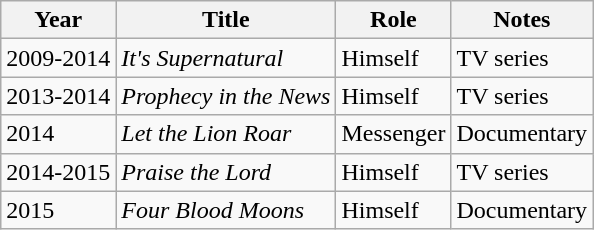<table class="wikitable">
<tr>
<th>Year</th>
<th>Title</th>
<th>Role</th>
<th>Notes</th>
</tr>
<tr>
<td>2009-2014</td>
<td><em>It's Supernatural</em></td>
<td>Himself</td>
<td>TV series</td>
</tr>
<tr>
<td>2013-2014</td>
<td><em>Prophecy in the News</em></td>
<td>Himself</td>
<td>TV series</td>
</tr>
<tr>
<td>2014</td>
<td><em>Let the Lion Roar</em></td>
<td>Messenger</td>
<td>Documentary</td>
</tr>
<tr>
<td>2014-2015</td>
<td><em>Praise the Lord</em></td>
<td>Himself</td>
<td>TV series</td>
</tr>
<tr>
<td>2015</td>
<td><em>Four Blood Moons</em></td>
<td>Himself</td>
<td>Documentary</td>
</tr>
</table>
